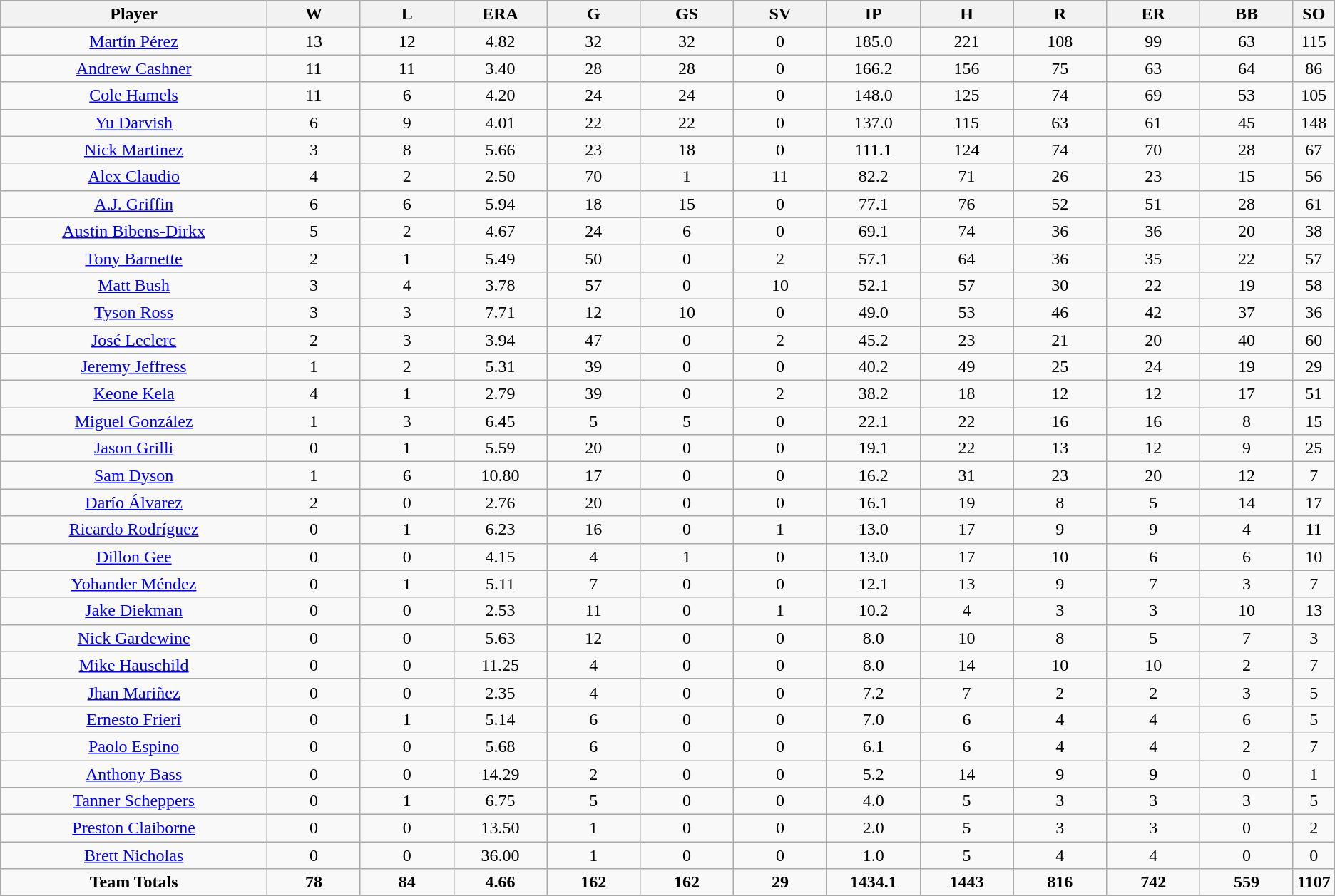<table class=wikitable style="text-align:center">
<tr>
<th bgcolor=#DDDDFF; width="20%">Player</th>
<th bgcolor=#DDDDFF; width="7%">W</th>
<th bgcolor=#DDDDFF; width="7%">L</th>
<th bgcolor=#DDDDFF; width="7%">ERA</th>
<th bgcolor=#DDDDFF; width="7%">G</th>
<th bgcolor=#DDDDFF; width="7%">GS</th>
<th bgcolor=#DDDDFF; width="7%">SV</th>
<th bgcolor=#DDDDFF; width="7%">IP</th>
<th bgcolor=#DDDDFF; width="7%">H</th>
<th bgcolor=#DDDDFF; width="7%">R</th>
<th bgcolor=#DDDDFF; width="7%">ER</th>
<th bgcolor=#DDDDFF; width="7%">BB</th>
<th bgcolor=#DDDDFF; width="7%">SO</th>
</tr>
<tr>
<td><a href='#'>Martín Pérez</a></td>
<td>13</td>
<td>12</td>
<td>4.82</td>
<td>32</td>
<td>32</td>
<td>0</td>
<td>185.0</td>
<td>221</td>
<td>108</td>
<td>99</td>
<td>63</td>
<td>115</td>
</tr>
<tr>
<td><a href='#'>Andrew Cashner</a></td>
<td>11</td>
<td>11</td>
<td>3.40</td>
<td>28</td>
<td>28</td>
<td>0</td>
<td>166.2</td>
<td>156</td>
<td>75</td>
<td>63</td>
<td>64</td>
<td>86</td>
</tr>
<tr>
<td><a href='#'>Cole Hamels</a></td>
<td>11</td>
<td>6</td>
<td>4.20</td>
<td>24</td>
<td>24</td>
<td>0</td>
<td>148.0</td>
<td>125</td>
<td>74</td>
<td>69</td>
<td>53</td>
<td>105</td>
</tr>
<tr>
<td><a href='#'>Yu Darvish</a></td>
<td>6</td>
<td>9</td>
<td>4.01</td>
<td>22</td>
<td>22</td>
<td>0</td>
<td>137.0</td>
<td>115</td>
<td>63</td>
<td>61</td>
<td>45</td>
<td>148</td>
</tr>
<tr>
<td><a href='#'>Nick Martinez</a></td>
<td>3</td>
<td>8</td>
<td>5.66</td>
<td>23</td>
<td>18</td>
<td>0</td>
<td>111.1</td>
<td>124</td>
<td>74</td>
<td>70</td>
<td>28</td>
<td>67</td>
</tr>
<tr>
<td><a href='#'>Alex Claudio</a></td>
<td>4</td>
<td>2</td>
<td>2.50</td>
<td>70</td>
<td>1</td>
<td>11</td>
<td>82.2</td>
<td>71</td>
<td>26</td>
<td>23</td>
<td>15</td>
<td>56</td>
</tr>
<tr>
<td><a href='#'>A.J. Griffin</a></td>
<td>6</td>
<td>6</td>
<td>5.94</td>
<td>18</td>
<td>15</td>
<td>0</td>
<td>77.1</td>
<td>76</td>
<td>52</td>
<td>51</td>
<td>28</td>
<td>61</td>
</tr>
<tr>
<td><a href='#'>Austin Bibens-Dirkx</a></td>
<td>5</td>
<td>2</td>
<td>4.67</td>
<td>24</td>
<td>6</td>
<td>0</td>
<td>69.1</td>
<td>74</td>
<td>36</td>
<td>36</td>
<td>20</td>
<td>38</td>
</tr>
<tr>
<td><a href='#'>Tony Barnette</a></td>
<td>2</td>
<td>1</td>
<td>5.49</td>
<td>50</td>
<td>0</td>
<td>2</td>
<td>57.1</td>
<td>64</td>
<td>36</td>
<td>35</td>
<td>22</td>
<td>57</td>
</tr>
<tr>
<td><a href='#'>Matt Bush</a></td>
<td>3</td>
<td>4</td>
<td>3.78</td>
<td>57</td>
<td>0</td>
<td>10</td>
<td>52.1</td>
<td>57</td>
<td>30</td>
<td>22</td>
<td>19</td>
<td>58</td>
</tr>
<tr>
<td><a href='#'>Tyson Ross</a></td>
<td>3</td>
<td>3</td>
<td>7.71</td>
<td>12</td>
<td>10</td>
<td>0</td>
<td>49.0</td>
<td>53</td>
<td>46</td>
<td>42</td>
<td>37</td>
<td>36</td>
</tr>
<tr>
<td><a href='#'>José Leclerc</a></td>
<td>2</td>
<td>3</td>
<td>3.94</td>
<td>47</td>
<td>0</td>
<td>2</td>
<td>45.2</td>
<td>23</td>
<td>21</td>
<td>20</td>
<td>40</td>
<td>60</td>
</tr>
<tr>
<td><a href='#'>Jeremy Jeffress</a></td>
<td>1</td>
<td>2</td>
<td>5.31</td>
<td>39</td>
<td>0</td>
<td>0</td>
<td>40.2</td>
<td>49</td>
<td>25</td>
<td>24</td>
<td>19</td>
<td>29</td>
</tr>
<tr>
<td><a href='#'>Keone Kela</a></td>
<td>4</td>
<td>1</td>
<td>2.79</td>
<td>39</td>
<td>0</td>
<td>2</td>
<td>38.2</td>
<td>18</td>
<td>12</td>
<td>12</td>
<td>17</td>
<td>51</td>
</tr>
<tr>
<td><a href='#'>Miguel González</a></td>
<td>1</td>
<td>3</td>
<td>6.45</td>
<td>5</td>
<td>5</td>
<td>0</td>
<td>22.1</td>
<td>22</td>
<td>16</td>
<td>16</td>
<td>8</td>
<td>15</td>
</tr>
<tr>
<td><a href='#'>Jason Grilli</a></td>
<td>0</td>
<td>1</td>
<td>5.59</td>
<td>20</td>
<td>0</td>
<td>0</td>
<td>19.1</td>
<td>22</td>
<td>13</td>
<td>12</td>
<td>9</td>
<td>25</td>
</tr>
<tr>
<td><a href='#'>Sam Dyson</a></td>
<td>1</td>
<td>6</td>
<td>10.80</td>
<td>17</td>
<td>0</td>
<td>0</td>
<td>16.2</td>
<td>31</td>
<td>23</td>
<td>20</td>
<td>12</td>
<td>7</td>
</tr>
<tr>
<td><a href='#'>Darío Álvarez</a></td>
<td>2</td>
<td>0</td>
<td>2.76</td>
<td>20</td>
<td>0</td>
<td>0</td>
<td>16.1</td>
<td>19</td>
<td>8</td>
<td>5</td>
<td>14</td>
<td>17</td>
</tr>
<tr>
<td><a href='#'>Ricardo Rodríguez</a></td>
<td>0</td>
<td>1</td>
<td>6.23</td>
<td>16</td>
<td>0</td>
<td>1</td>
<td>13.0</td>
<td>17</td>
<td>9</td>
<td>9</td>
<td>4</td>
<td>11</td>
</tr>
<tr>
<td><a href='#'>Dillon Gee</a></td>
<td>0</td>
<td>0</td>
<td>4.15</td>
<td>4</td>
<td>1</td>
<td>0</td>
<td>13.0</td>
<td>17</td>
<td>10</td>
<td>6</td>
<td>6</td>
<td>10</td>
</tr>
<tr>
<td><a href='#'>Yohander Méndez</a></td>
<td>0</td>
<td>1</td>
<td>5.11</td>
<td>7</td>
<td>0</td>
<td>0</td>
<td>12.1</td>
<td>13</td>
<td>9</td>
<td>7</td>
<td>3</td>
<td>7</td>
</tr>
<tr>
<td><a href='#'>Jake Diekman</a></td>
<td>0</td>
<td>0</td>
<td>2.53</td>
<td>11</td>
<td>0</td>
<td>1</td>
<td>10.2</td>
<td>4</td>
<td>3</td>
<td>3</td>
<td>10</td>
<td>13</td>
</tr>
<tr>
<td><a href='#'>Nick Gardewine</a></td>
<td>0</td>
<td>0</td>
<td>5.63</td>
<td>12</td>
<td>0</td>
<td>0</td>
<td>8.0</td>
<td>10</td>
<td>8</td>
<td>5</td>
<td>7</td>
<td>3</td>
</tr>
<tr>
<td><a href='#'>Mike Hauschild</a></td>
<td>0</td>
<td>0</td>
<td>11.25</td>
<td>4</td>
<td>0</td>
<td>0</td>
<td>8.0</td>
<td>14</td>
<td>10</td>
<td>10</td>
<td>2</td>
<td>7</td>
</tr>
<tr>
<td><a href='#'>Jhan Mariñez</a></td>
<td>0</td>
<td>0</td>
<td>2.35</td>
<td>4</td>
<td>0</td>
<td>0</td>
<td>7.2</td>
<td>7</td>
<td>2</td>
<td>2</td>
<td>3</td>
<td>5</td>
</tr>
<tr>
<td><a href='#'>Ernesto Frieri</a></td>
<td>0</td>
<td>1</td>
<td>5.14</td>
<td>6</td>
<td>0</td>
<td>0</td>
<td>7.0</td>
<td>6</td>
<td>4</td>
<td>4</td>
<td>6</td>
<td>5</td>
</tr>
<tr>
<td><a href='#'>Paolo Espino</a></td>
<td>0</td>
<td>0</td>
<td>5.68</td>
<td>6</td>
<td>0</td>
<td>0</td>
<td>6.1</td>
<td>6</td>
<td>4</td>
<td>4</td>
<td>2</td>
<td>7</td>
</tr>
<tr>
<td><a href='#'>Anthony Bass</a></td>
<td>0</td>
<td>0</td>
<td>14.29</td>
<td>2</td>
<td>0</td>
<td>0</td>
<td>5.2</td>
<td>14</td>
<td>9</td>
<td>9</td>
<td>0</td>
<td>1</td>
</tr>
<tr>
<td><a href='#'>Tanner Scheppers</a></td>
<td>0</td>
<td>1</td>
<td>6.75</td>
<td>5</td>
<td>0</td>
<td>0</td>
<td>4.0</td>
<td>5</td>
<td>3</td>
<td>3</td>
<td>3</td>
<td>5</td>
</tr>
<tr>
<td><a href='#'>Preston Claiborne</a></td>
<td>0</td>
<td>0</td>
<td>13.50</td>
<td>1</td>
<td>0</td>
<td>0</td>
<td>2.0</td>
<td>5</td>
<td>3</td>
<td>3</td>
<td>0</td>
<td>2</td>
</tr>
<tr>
<td><a href='#'>Brett Nicholas</a></td>
<td>0</td>
<td>0</td>
<td>36.00</td>
<td>1</td>
<td>0</td>
<td>0</td>
<td>1.0</td>
<td>5</td>
<td>4</td>
<td>4</td>
<td>0</td>
<td>0</td>
</tr>
<tr>
<td><strong>Team Totals</strong></td>
<td><strong>78</strong></td>
<td><strong>84</strong></td>
<td><strong>4.66</strong></td>
<td><strong>162</strong></td>
<td><strong>162</strong></td>
<td><strong>29</strong></td>
<td><strong>1434.1</strong></td>
<td><strong>1443</strong></td>
<td><strong>816</strong></td>
<td><strong>742</strong></td>
<td><strong>559</strong></td>
<td><strong>1107</strong></td>
</tr>
</table>
